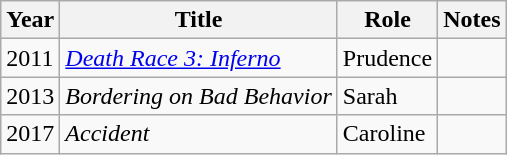<table class="wikitable sortable">
<tr>
<th>Year</th>
<th>Title</th>
<th>Role</th>
<th>Notes</th>
</tr>
<tr>
<td>2011</td>
<td><em><a href='#'>Death Race 3: Inferno</a></em></td>
<td>Prudence</td>
<td></td>
</tr>
<tr>
<td>2013</td>
<td><em>Bordering on Bad Behavior</em></td>
<td>Sarah</td>
<td></td>
</tr>
<tr>
<td>2017</td>
<td><em>Accident</em></td>
<td>Caroline</td>
<td></td>
</tr>
</table>
